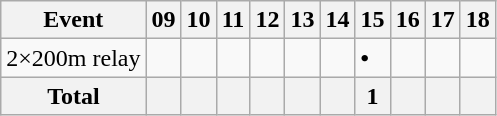<table class="wikitable">
<tr>
<th>Event</th>
<th>09</th>
<th>10</th>
<th>11</th>
<th>12</th>
<th>13</th>
<th>14</th>
<th>15</th>
<th>16</th>
<th>17</th>
<th>18</th>
</tr>
<tr>
<td>2×200m relay</td>
<td></td>
<td></td>
<td></td>
<td></td>
<td></td>
<td></td>
<td><strong>•</strong></td>
<td></td>
<td></td>
<td></td>
</tr>
<tr>
<th>Total</th>
<th></th>
<th></th>
<th></th>
<th></th>
<th></th>
<th></th>
<th>1</th>
<th></th>
<th></th>
<th></th>
</tr>
</table>
